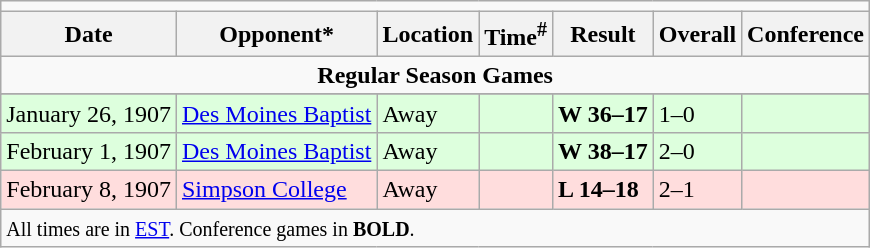<table class="wikitable">
<tr>
<td colspan=8></td>
</tr>
<tr>
<th>Date</th>
<th>Opponent*</th>
<th>Location</th>
<th>Time<sup>#</sup></th>
<th>Result</th>
<th>Overall</th>
<th>Conference</th>
</tr>
<tr>
<td colspan=8 align="center"><strong>Regular Season Games</strong></td>
</tr>
<tr style="background: ">
</tr>
<tr>
</tr>
<tr style="background:#ddffdd; ">
<td>January 26, 1907</td>
<td><a href='#'>Des Moines Baptist</a></td>
<td>Away</td>
<td></td>
<td><strong> W 36–17</strong></td>
<td>1–0</td>
<td></td>
</tr>
<tr style="background:#ddffdd; ">
<td>February 1, 1907</td>
<td><a href='#'>Des Moines Baptist</a></td>
<td>Away</td>
<td></td>
<td><strong> W 38–17</strong></td>
<td>2–0</td>
<td></td>
</tr>
<tr style="background:#ffdddd; ">
<td>February 8, 1907</td>
<td><a href='#'>Simpson College</a></td>
<td>Away</td>
<td></td>
<td><strong> L 14–18</strong></td>
<td>2–1</td>
<td></td>
</tr>
<tr>
<td colspan=8><small>All times are in <a href='#'>EST</a>. Conference games in <strong>BOLD</strong>.</small></td>
</tr>
</table>
